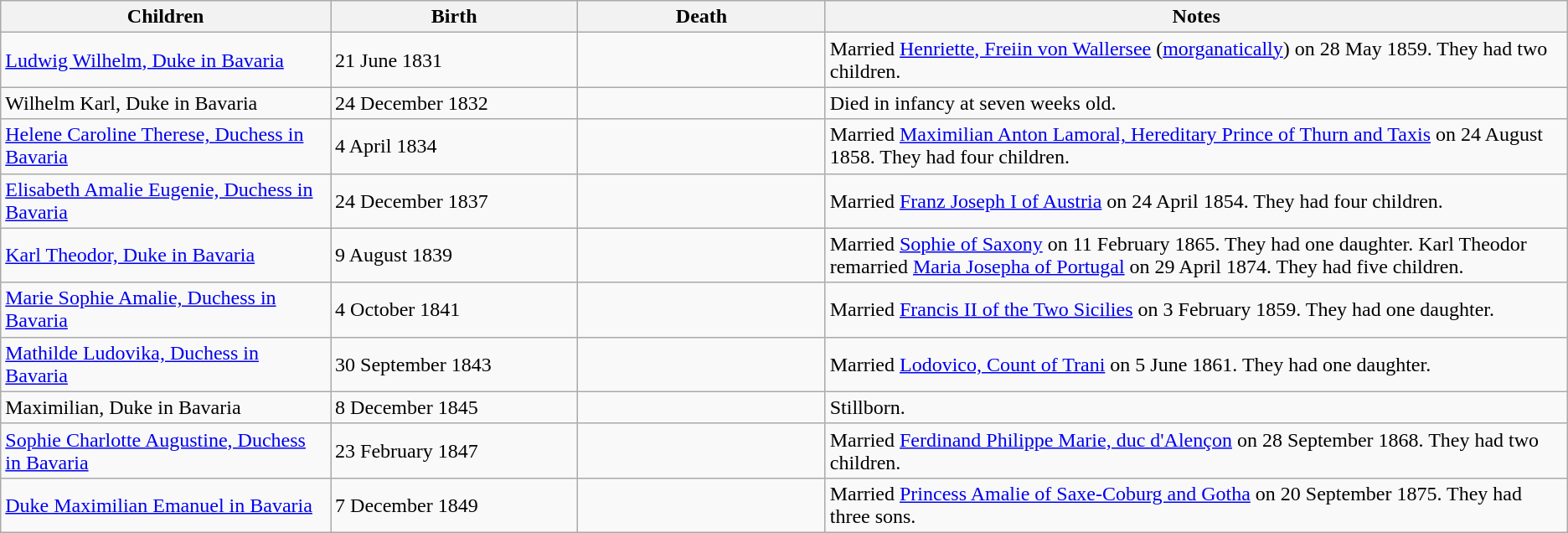<table class="wikitable">
<tr>
<th width="20%">Children</th>
<th width="15%">Birth</th>
<th width="15%">Death</th>
<th width="45%">Notes</th>
</tr>
<tr>
<td><a href='#'>Ludwig Wilhelm, Duke in Bavaria</a></td>
<td>21 June 1831</td>
<td></td>
<td>Married <a href='#'>Henriette, Freiin von Wallersee</a> (<a href='#'>morganatically</a>) on 28 May 1859. They had two children.</td>
</tr>
<tr>
<td>Wilhelm Karl, Duke in Bavaria</td>
<td>24 December 1832</td>
<td></td>
<td>Died in infancy at seven weeks old.</td>
</tr>
<tr>
<td><a href='#'>Helene Caroline Therese, Duchess in Bavaria</a></td>
<td>4 April 1834</td>
<td></td>
<td>Married <a href='#'>Maximilian Anton Lamoral, Hereditary Prince of Thurn and Taxis</a> on 24 August 1858. They had four children.</td>
</tr>
<tr>
<td><a href='#'>Elisabeth Amalie Eugenie, Duchess in Bavaria</a></td>
<td>24 December 1837</td>
<td></td>
<td>Married <a href='#'>Franz Joseph I of Austria</a> on 24 April 1854. They had four children.</td>
</tr>
<tr>
<td><a href='#'>Karl Theodor, Duke in Bavaria</a></td>
<td>9 August 1839</td>
<td></td>
<td>Married <a href='#'>Sophie of Saxony</a> on 11 February 1865. They had one daughter. Karl Theodor remarried <a href='#'>Maria Josepha of Portugal</a> on 29 April 1874. They had five children.</td>
</tr>
<tr>
<td><a href='#'>Marie Sophie Amalie, Duchess in Bavaria</a></td>
<td>4 October 1841</td>
<td></td>
<td>Married <a href='#'>Francis II of the Two Sicilies</a> on 3 February 1859. They had one daughter.</td>
</tr>
<tr>
<td><a href='#'>Mathilde Ludovika, Duchess in Bavaria</a></td>
<td>30 September 1843</td>
<td></td>
<td>Married <a href='#'>Lodovico, Count of Trani</a> on 5 June 1861. They had one daughter.</td>
</tr>
<tr>
<td>Maximilian, Duke in Bavaria</td>
<td>8 December 1845</td>
<td></td>
<td>Stillborn.</td>
</tr>
<tr>
<td><a href='#'>Sophie Charlotte Augustine, Duchess in Bavaria</a></td>
<td>23 February 1847</td>
<td></td>
<td>Married <a href='#'>Ferdinand Philippe Marie, duc d'Alençon</a> on 28 September 1868. They had two children.</td>
</tr>
<tr>
<td><a href='#'>Duke Maximilian Emanuel in Bavaria</a></td>
<td>7 December 1849</td>
<td></td>
<td>Married <a href='#'>Princess Amalie of Saxe-Coburg and Gotha</a> on 20 September 1875. They had three sons.</td>
</tr>
</table>
